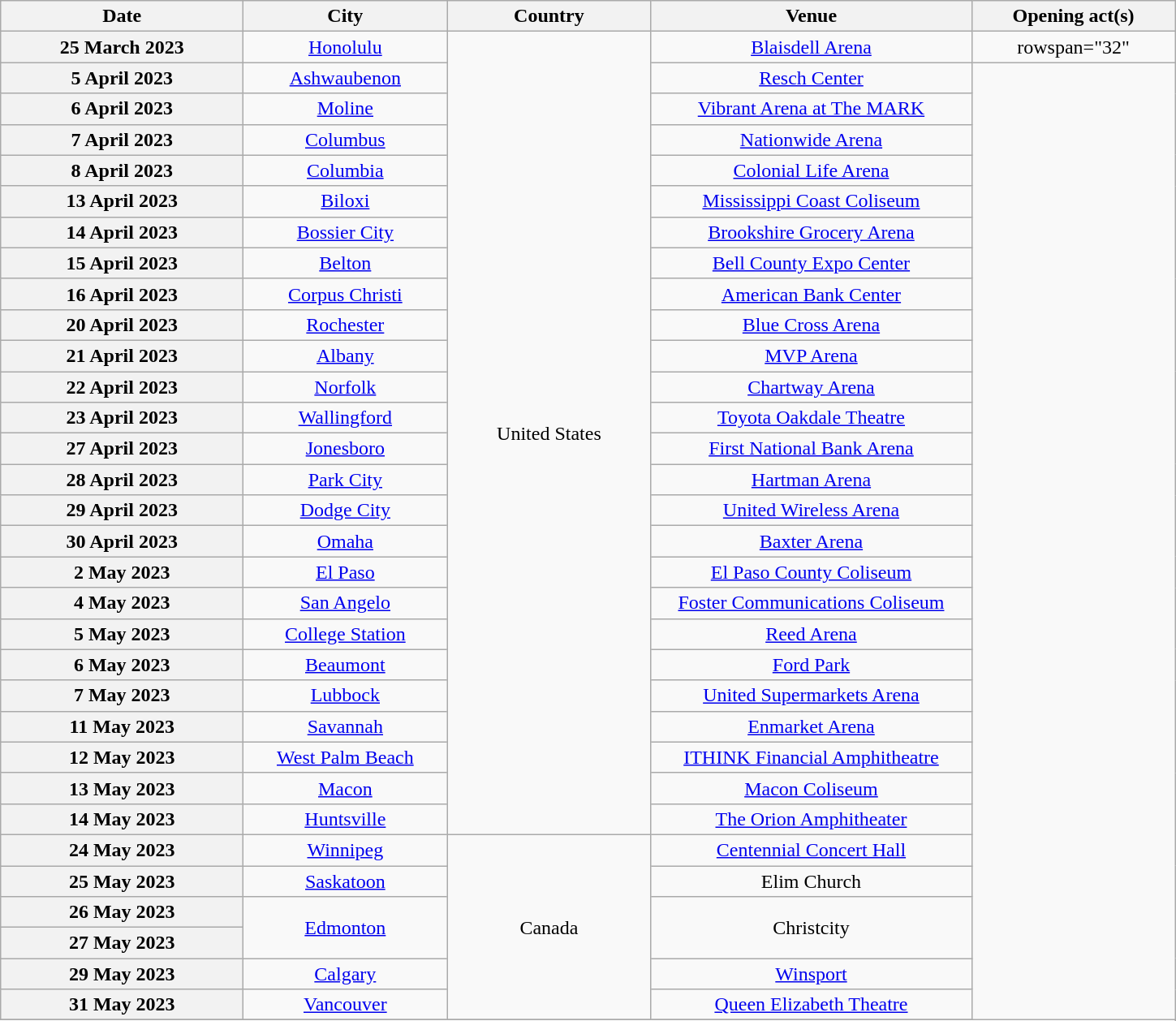<table class="wikitable plainrowheaders" style="text-align:center;">
<tr>
<th scope="col" style="width:12em;">Date</th>
<th scope="col" style="width:10em;">City</th>
<th scope="col" style="width:10em;">Country</th>
<th scope="col" style="width:16em;">Venue</th>
<th scope="col" style="width:10em;">Opening act(s)</th>
</tr>
<tr>
<th scope="row" style="text-align:center;">25 March 2023</th>
<td><a href='#'>Honolulu</a></td>
<td rowspan="26">United States</td>
<td><a href='#'>Blaisdell Arena</a></td>
<td>rowspan="32" </td>
</tr>
<tr>
<th scope="row" style="text-align:center;">5 April 2023</th>
<td><a href='#'>Ashwaubenon</a></td>
<td><a href='#'>Resch Center</a></td>
</tr>
<tr>
<th scope="row" style="text-align:center;">6 April 2023</th>
<td><a href='#'>Moline</a></td>
<td><a href='#'>Vibrant Arena at The MARK</a></td>
</tr>
<tr>
<th scope="row" style="text-align:center;">7 April 2023</th>
<td><a href='#'>Columbus</a></td>
<td><a href='#'>Nationwide Arena</a></td>
</tr>
<tr>
<th scope="row" style="text-align:center;">8 April 2023</th>
<td><a href='#'>Columbia</a></td>
<td><a href='#'>Colonial Life Arena</a></td>
</tr>
<tr>
<th scope="row" style="text-align:center;">13 April 2023</th>
<td><a href='#'>Biloxi</a></td>
<td><a href='#'>Mississippi Coast Coliseum</a></td>
</tr>
<tr>
<th scope="row" style="text-align:center;">14 April 2023</th>
<td><a href='#'>Bossier City</a></td>
<td><a href='#'>Brookshire Grocery Arena</a></td>
</tr>
<tr>
<th scope="row" style="text-align:center;">15 April 2023</th>
<td><a href='#'>Belton</a></td>
<td><a href='#'>Bell County Expo Center</a></td>
</tr>
<tr>
<th scope="row" style="text-align:center;">16 April 2023</th>
<td><a href='#'>Corpus Christi</a></td>
<td><a href='#'>American Bank Center</a></td>
</tr>
<tr>
<th scope="row" style="text-align:center;">20 April 2023</th>
<td><a href='#'>Rochester</a></td>
<td><a href='#'>Blue Cross Arena</a></td>
</tr>
<tr>
<th scope="row" style="text-align:center;">21 April 2023</th>
<td><a href='#'>Albany</a></td>
<td><a href='#'>MVP Arena</a></td>
</tr>
<tr>
<th scope="row" style="text-align:center;">22 April 2023</th>
<td><a href='#'>Norfolk</a></td>
<td><a href='#'>Chartway Arena</a></td>
</tr>
<tr>
<th scope="row" style="text-align:center;">23 April 2023</th>
<td><a href='#'>Wallingford</a></td>
<td><a href='#'>Toyota Oakdale Theatre</a></td>
</tr>
<tr>
<th scope="row" style="text-align:center;">27 April 2023</th>
<td><a href='#'>Jonesboro</a></td>
<td><a href='#'>First National Bank Arena</a></td>
</tr>
<tr>
<th scope="row" style="text-align:center;">28 April 2023</th>
<td><a href='#'>Park City</a></td>
<td><a href='#'>Hartman Arena</a></td>
</tr>
<tr>
<th scope="row" style="text-align:center;">29 April 2023</th>
<td><a href='#'>Dodge City</a></td>
<td><a href='#'>United Wireless Arena</a></td>
</tr>
<tr>
<th scope="row" style="text-align:center;">30 April 2023</th>
<td><a href='#'>Omaha</a></td>
<td><a href='#'>Baxter Arena</a></td>
</tr>
<tr>
<th scope="row" style="text-align:center;">2 May 2023</th>
<td><a href='#'>El Paso</a></td>
<td><a href='#'>El Paso County Coliseum</a></td>
</tr>
<tr>
<th scope="row" style="text-align:center;">4 May 2023</th>
<td><a href='#'>San Angelo</a></td>
<td><a href='#'>Foster Communications Coliseum</a></td>
</tr>
<tr>
<th scope="row" style="text-align:center;">5 May 2023</th>
<td><a href='#'>College Station</a></td>
<td><a href='#'>Reed Arena</a></td>
</tr>
<tr>
<th scope="row" style="text-align:center;">6 May 2023</th>
<td><a href='#'>Beaumont</a></td>
<td><a href='#'>Ford Park</a></td>
</tr>
<tr>
<th scope="row" style="text-align:center;">7 May 2023</th>
<td><a href='#'>Lubbock</a></td>
<td><a href='#'>United Supermarkets Arena</a></td>
</tr>
<tr>
<th scope="row" style="text-align:center;">11 May 2023</th>
<td><a href='#'>Savannah</a></td>
<td><a href='#'>Enmarket Arena</a></td>
</tr>
<tr>
<th scope="row" style="text-align:center;">12 May 2023</th>
<td><a href='#'>West Palm Beach</a></td>
<td><a href='#'>ITHINK Financial Amphitheatre</a></td>
</tr>
<tr>
<th scope="row" style="text-align:center;">13 May 2023</th>
<td><a href='#'>Macon</a></td>
<td><a href='#'>Macon Coliseum</a></td>
</tr>
<tr>
<th scope="row" style="text-align:center;">14 May 2023</th>
<td><a href='#'>Huntsville</a></td>
<td><a href='#'>The Orion Amphitheater</a></td>
</tr>
<tr>
<th scope="row" style="text-align:center;">24 May 2023</th>
<td><a href='#'>Winnipeg</a></td>
<td rowspan="6">Canada</td>
<td><a href='#'>Centennial Concert Hall</a></td>
</tr>
<tr>
<th scope="row" style="text-align:center;">25 May 2023</th>
<td><a href='#'>Saskatoon</a></td>
<td>Elim Church</td>
</tr>
<tr>
<th scope="row" style="text-align:center;">26 May 2023</th>
<td rowspan="2"><a href='#'>Edmonton</a></td>
<td rowspan="2">Christcity</td>
</tr>
<tr>
<th scope="row" style="text-align:center;">27 May 2023</th>
</tr>
<tr>
<th scope="row" style="text-align:center;">29 May 2023</th>
<td><a href='#'>Calgary</a></td>
<td><a href='#'>Winsport</a></td>
</tr>
<tr>
<th scope="row" style="text-align:center;">31 May 2023</th>
<td><a href='#'>Vancouver</a></td>
<td><a href='#'>Queen Elizabeth Theatre</a></td>
</tr>
<tr>
</tr>
</table>
